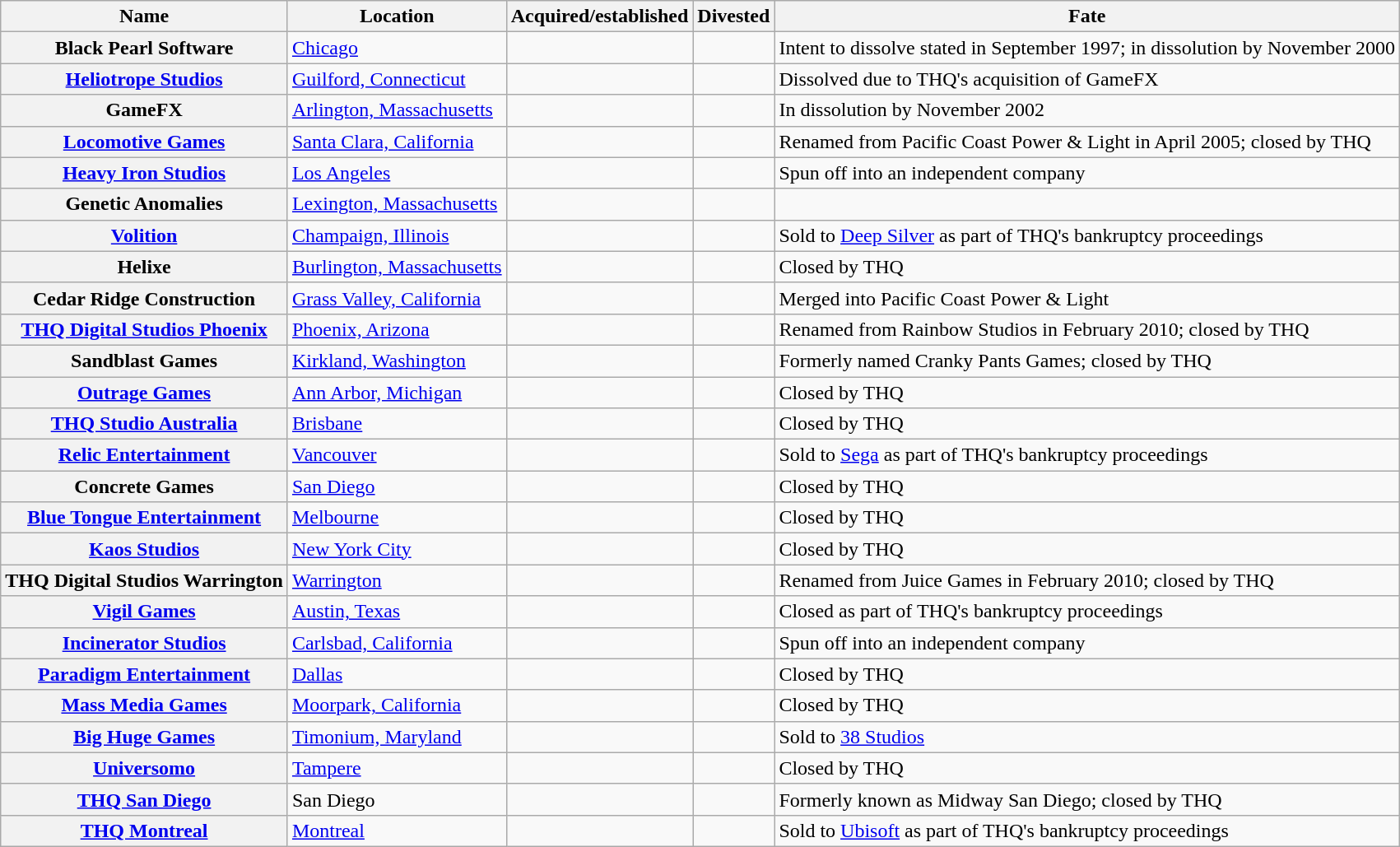<table class="wikitable sortable plainrowheaders">
<tr>
<th scope="col">Name</th>
<th scope="col">Location</th>
<th scope="col">Acquired/established</th>
<th scope="col">Divested</th>
<th scope="col">Fate</th>
</tr>
<tr>
<th scope="row">Black Pearl Software</th>
<td><a href='#'>Chicago</a></td>
<td></td>
<td></td>
<td>Intent to dissolve stated in September 1997; in dissolution by November 2000</td>
</tr>
<tr>
<th scope="row"><a href='#'>Heliotrope Studios</a></th>
<td><a href='#'>Guilford, Connecticut</a></td>
<td></td>
<td></td>
<td>Dissolved due to THQ's acquisition of GameFX</td>
</tr>
<tr>
<th scope="row">GameFX</th>
<td><a href='#'>Arlington, Massachusetts</a></td>
<td></td>
<td></td>
<td>In dissolution by November 2002</td>
</tr>
<tr>
<th scope="row"><a href='#'>Locomotive Games</a></th>
<td><a href='#'>Santa Clara, California</a></td>
<td></td>
<td></td>
<td>Renamed from Pacific Coast Power & Light in April 2005; closed by THQ</td>
</tr>
<tr>
<th scope="row"><a href='#'>Heavy Iron Studios</a></th>
<td><a href='#'>Los Angeles</a></td>
<td></td>
<td></td>
<td>Spun off into an independent company</td>
</tr>
<tr>
<th scope="row">Genetic Anomalies</th>
<td><a href='#'>Lexington, Massachusetts</a></td>
<td></td>
<td></td>
<td></td>
</tr>
<tr>
<th scope="row"><a href='#'>Volition</a></th>
<td><a href='#'>Champaign, Illinois</a></td>
<td></td>
<td></td>
<td>Sold to <a href='#'>Deep Silver</a> as part of THQ's bankruptcy proceedings</td>
</tr>
<tr>
<th scope="row">Helixe</th>
<td><a href='#'>Burlington, Massachusetts</a></td>
<td></td>
<td></td>
<td>Closed by THQ</td>
</tr>
<tr>
<th scope="row">Cedar Ridge Construction</th>
<td><a href='#'>Grass Valley, California</a></td>
<td></td>
<td></td>
<td>Merged into Pacific Coast Power & Light</td>
</tr>
<tr>
<th scope="row"><a href='#'>THQ Digital Studios Phoenix</a></th>
<td><a href='#'>Phoenix, Arizona</a></td>
<td></td>
<td></td>
<td>Renamed from Rainbow Studios in February 2010; closed by THQ</td>
</tr>
<tr>
<th scope="row">Sandblast Games</th>
<td><a href='#'>Kirkland, Washington</a></td>
<td></td>
<td></td>
<td>Formerly named Cranky Pants Games; closed by THQ</td>
</tr>
<tr>
<th scope="row"><a href='#'>Outrage Games</a></th>
<td><a href='#'>Ann Arbor, Michigan</a></td>
<td></td>
<td></td>
<td>Closed by THQ</td>
</tr>
<tr>
<th scope="row"><a href='#'>THQ Studio Australia</a></th>
<td><a href='#'>Brisbane</a></td>
<td></td>
<td></td>
<td>Closed by THQ</td>
</tr>
<tr>
<th scope="row"><a href='#'>Relic Entertainment</a></th>
<td><a href='#'>Vancouver</a></td>
<td></td>
<td></td>
<td>Sold to <a href='#'>Sega</a> as part of THQ's bankruptcy proceedings</td>
</tr>
<tr>
<th scope="row">Concrete Games</th>
<td><a href='#'>San Diego</a></td>
<td></td>
<td></td>
<td>Closed by THQ</td>
</tr>
<tr>
<th scope="row"><a href='#'>Blue Tongue Entertainment</a></th>
<td><a href='#'>Melbourne</a></td>
<td></td>
<td></td>
<td>Closed by THQ</td>
</tr>
<tr>
<th scope="row"><a href='#'>Kaos Studios</a></th>
<td><a href='#'>New York City</a></td>
<td></td>
<td></td>
<td>Closed by THQ</td>
</tr>
<tr>
<th scope="row">THQ Digital Studios Warrington</th>
<td><a href='#'>Warrington</a></td>
<td></td>
<td></td>
<td>Renamed from Juice Games in February 2010; closed by THQ</td>
</tr>
<tr>
<th scope="row"><a href='#'>Vigil Games</a></th>
<td><a href='#'>Austin, Texas</a></td>
<td></td>
<td></td>
<td>Closed as part of THQ's bankruptcy proceedings</td>
</tr>
<tr>
<th scope="row"><a href='#'>Incinerator Studios</a></th>
<td><a href='#'>Carlsbad, California</a></td>
<td></td>
<td></td>
<td>Spun off into an independent company</td>
</tr>
<tr>
<th scope="row"><a href='#'>Paradigm Entertainment</a></th>
<td><a href='#'>Dallas</a></td>
<td></td>
<td></td>
<td>Closed by THQ</td>
</tr>
<tr>
<th scope="row"><a href='#'>Mass Media Games</a></th>
<td><a href='#'>Moorpark, California</a></td>
<td></td>
<td></td>
<td>Closed by THQ</td>
</tr>
<tr>
<th scope="row"><a href='#'>Big Huge Games</a></th>
<td><a href='#'>Timonium, Maryland</a></td>
<td></td>
<td></td>
<td>Sold to <a href='#'>38 Studios</a></td>
</tr>
<tr>
<th scope="row"><a href='#'>Universomo</a></th>
<td><a href='#'>Tampere</a></td>
<td></td>
<td></td>
<td>Closed by THQ</td>
</tr>
<tr>
<th scope="row"><a href='#'>THQ San Diego</a></th>
<td>San Diego</td>
<td></td>
<td></td>
<td>Formerly known as Midway San Diego; closed by THQ</td>
</tr>
<tr>
<th scope="row"><a href='#'>THQ Montreal</a></th>
<td><a href='#'>Montreal</a></td>
<td></td>
<td></td>
<td>Sold to <a href='#'>Ubisoft</a> as part of THQ's bankruptcy proceedings</td>
</tr>
</table>
